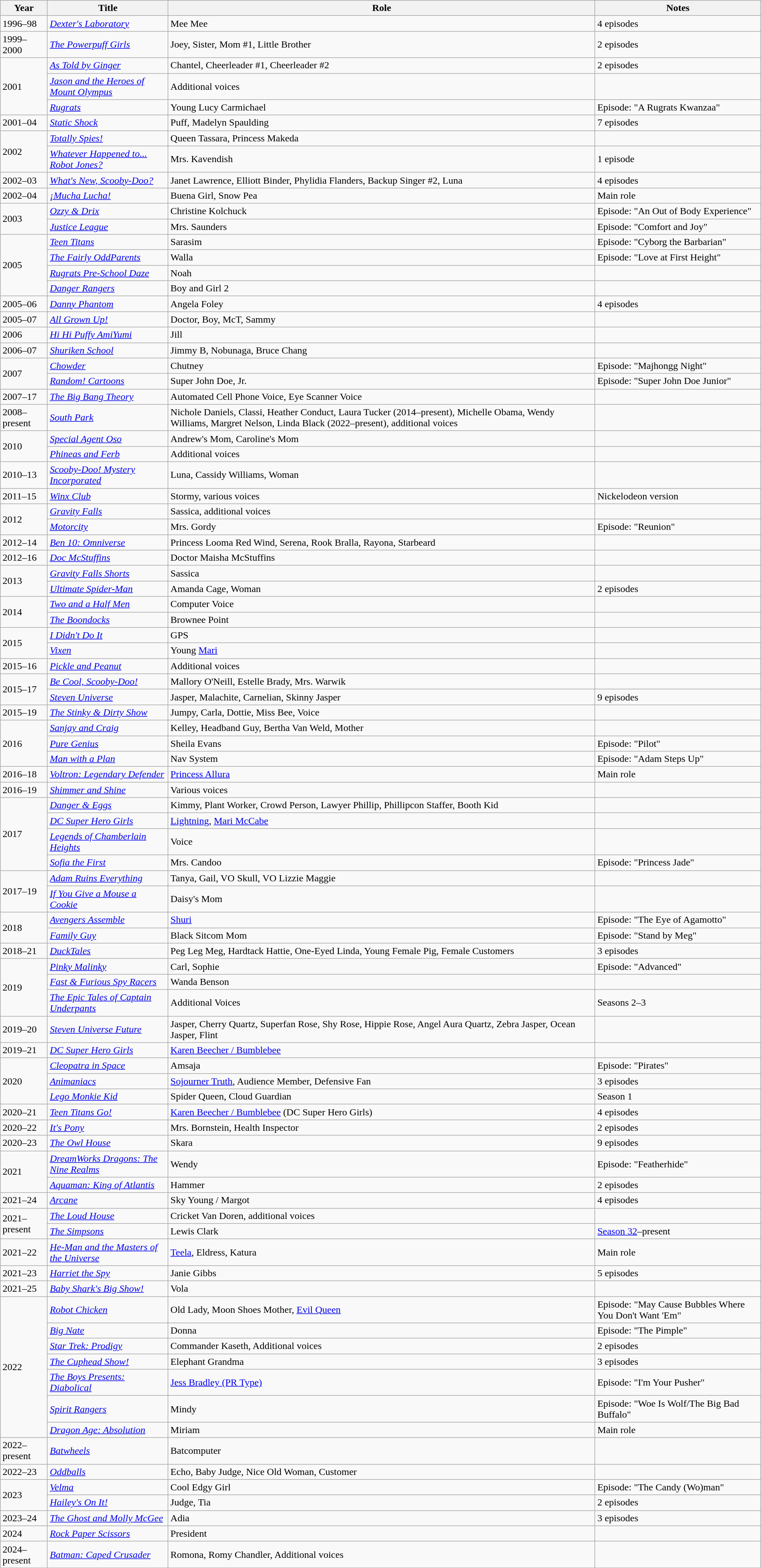<table class="wikitable sortable plainrowheaders" style="white-space:wrap">
<tr>
<th>Year</th>
<th>Title</th>
<th>Role</th>
<th>Notes</th>
</tr>
<tr>
<td>1996–98</td>
<td><em><a href='#'>Dexter's Laboratory</a></em></td>
<td>Mee Mee</td>
<td>4 episodes</td>
</tr>
<tr>
<td>1999–2000</td>
<td><em><a href='#'>The Powerpuff Girls</a></em></td>
<td>Joey, Sister, Mom #1, Little Brother</td>
<td>2 episodes</td>
</tr>
<tr>
<td rowspan=3>2001</td>
<td><em><a href='#'>As Told by Ginger</a></em></td>
<td>Chantel, Cheerleader #1, Cheerleader #2</td>
<td>2 episodes</td>
</tr>
<tr>
<td><em><a href='#'>Jason and the Heroes of Mount Olympus</a></em></td>
<td>Additional voices</td>
<td></td>
</tr>
<tr>
<td><em><a href='#'>Rugrats</a></em></td>
<td>Young Lucy Carmichael</td>
<td>Episode: "A Rugrats Kwanzaa"</td>
</tr>
<tr>
<td>2001–04</td>
<td><em><a href='#'>Static Shock</a></em></td>
<td>Puff, Madelyn Spaulding</td>
<td>7 episodes</td>
</tr>
<tr>
<td rowspan=2>2002</td>
<td><em><a href='#'>Totally Spies!</a></em></td>
<td>Queen Tassara, Princess Makeda</td>
<td></td>
</tr>
<tr>
<td><em><a href='#'>Whatever Happened to... Robot Jones?</a></em></td>
<td>Mrs. Kavendish</td>
<td>1 episode</td>
</tr>
<tr>
<td>2002–03</td>
<td><em><a href='#'>What's New, Scooby-Doo?</a></em></td>
<td>Janet Lawrence, Elliott Binder, Phylidia Flanders, Backup Singer #2, Luna</td>
<td>4 episodes</td>
</tr>
<tr>
<td>2002–04</td>
<td><em><a href='#'>¡Mucha Lucha!</a></em></td>
<td>Buena Girl, Snow Pea</td>
<td>Main role</td>
</tr>
<tr>
<td rowspan=2>2003</td>
<td><em><a href='#'>Ozzy & Drix</a></em></td>
<td>Christine Kolchuck</td>
<td>Episode: "An Out of Body Experience"</td>
</tr>
<tr>
<td><em><a href='#'>Justice League</a></em></td>
<td>Mrs. Saunders</td>
<td>Episode: "Comfort and Joy"</td>
</tr>
<tr>
<td rowspan=4>2005</td>
<td><em><a href='#'>Teen Titans</a></em></td>
<td>Sarasim</td>
<td>Episode: "Cyborg the Barbarian"</td>
</tr>
<tr>
<td><em><a href='#'>The Fairly OddParents</a></em></td>
<td>Walla</td>
<td>Episode: "Love at First Height"</td>
</tr>
<tr>
<td><em><a href='#'>Rugrats Pre-School Daze</a></em></td>
<td>Noah</td>
<td></td>
</tr>
<tr>
<td><em><a href='#'>Danger Rangers</a></em></td>
<td>Boy and Girl 2</td>
<td></td>
</tr>
<tr>
<td>2005–06</td>
<td><em><a href='#'>Danny Phantom</a></em></td>
<td>Angela Foley</td>
<td>4 episodes</td>
</tr>
<tr>
<td>2005–07</td>
<td><em><a href='#'>All Grown Up!</a></em></td>
<td>Doctor, Boy, McT, Sammy</td>
<td></td>
</tr>
<tr>
<td>2006</td>
<td><em><a href='#'>Hi Hi Puffy AmiYumi</a></em></td>
<td>Jill</td>
<td></td>
</tr>
<tr>
<td>2006–07</td>
<td><em><a href='#'>Shuriken School</a></em></td>
<td>Jimmy B, Nobunaga, Bruce Chang</td>
<td></td>
</tr>
<tr>
<td rowspan=2>2007</td>
<td><em><a href='#'>Chowder</a></em></td>
<td>Chutney</td>
<td>Episode: "Majhongg Night"</td>
</tr>
<tr>
<td><em><a href='#'>Random! Cartoons</a></em></td>
<td>Super John Doe, Jr.</td>
<td>Episode: "Super John Doe Junior"</td>
</tr>
<tr>
<td>2007–17</td>
<td><em><a href='#'>The Big Bang Theory</a></em></td>
<td>Automated Cell Phone Voice, Eye Scanner Voice</td>
<td></td>
</tr>
<tr>
<td>2008–present</td>
<td><em><a href='#'>South Park</a></em></td>
<td>Nichole Daniels, Classi, Heather Conduct, Laura Tucker (2014–present), Michelle Obama, Wendy Williams, Margret Nelson, Linda Black (2022–present), additional voices</td>
<td></td>
</tr>
<tr>
<td rowspan=2>2010</td>
<td><em><a href='#'>Special Agent Oso</a></em></td>
<td>Andrew's Mom, Caroline's Mom</td>
<td></td>
</tr>
<tr>
<td><em><a href='#'>Phineas and Ferb</a></em></td>
<td>Additional voices</td>
<td></td>
</tr>
<tr>
<td>2010–13</td>
<td><em><a href='#'>Scooby-Doo! Mystery Incorporated</a></em></td>
<td>Luna, Cassidy Williams, Woman</td>
<td></td>
</tr>
<tr>
<td>2011–15</td>
<td><em><a href='#'>Winx Club</a></em></td>
<td>Stormy, various voices</td>
<td>Nickelodeon version</td>
</tr>
<tr>
<td rowspan=2>2012</td>
<td><em><a href='#'>Gravity Falls</a></em></td>
<td>Sassica, additional voices</td>
<td></td>
</tr>
<tr>
<td><em><a href='#'>Motorcity</a></em></td>
<td>Mrs. Gordy</td>
<td>Episode: "Reunion"</td>
</tr>
<tr>
<td>2012–14</td>
<td><em><a href='#'>Ben 10: Omniverse</a></em></td>
<td>Princess Looma Red Wind, Serena, Rook Bralla, Rayona, Starbeard</td>
<td></td>
</tr>
<tr>
<td>2012–16</td>
<td><em><a href='#'>Doc McStuffins</a></em></td>
<td>Doctor Maisha McStuffins</td>
<td></td>
</tr>
<tr>
<td rowspan=2>2013</td>
<td><em><a href='#'>Gravity Falls Shorts</a></em></td>
<td>Sassica</td>
<td></td>
</tr>
<tr>
<td><em><a href='#'>Ultimate Spider-Man</a></em></td>
<td>Amanda Cage, Woman</td>
<td>2 episodes</td>
</tr>
<tr>
<td rowspan=2>2014</td>
<td><em><a href='#'>Two and a Half Men</a></em></td>
<td>Computer Voice</td>
<td></td>
</tr>
<tr>
<td><em><a href='#'>The Boondocks</a></em></td>
<td>Brownee Point</td>
<td></td>
</tr>
<tr>
<td rowspan=2>2015</td>
<td><em><a href='#'>I Didn't Do It</a></em></td>
<td>GPS</td>
<td></td>
</tr>
<tr>
<td><em><a href='#'>Vixen</a></em></td>
<td>Young <a href='#'>Mari</a></td>
<td></td>
</tr>
<tr>
<td>2015–16</td>
<td><em><a href='#'>Pickle and Peanut</a></em></td>
<td>Additional voices</td>
<td></td>
</tr>
<tr>
<td rowspan=2>2015–17</td>
<td><em><a href='#'>Be Cool, Scooby-Doo!</a></em></td>
<td>Mallory O'Neill, Estelle Brady, Mrs. Warwik</td>
<td></td>
</tr>
<tr>
<td><em><a href='#'>Steven Universe</a></em></td>
<td>Jasper, Malachite, Carnelian, Skinny Jasper</td>
<td>9 episodes</td>
</tr>
<tr>
<td>2015–19</td>
<td><em><a href='#'>The Stinky & Dirty Show</a></em></td>
<td>Jumpy, Carla, Dottie, Miss Bee, Voice</td>
<td></td>
</tr>
<tr>
<td rowspan=3>2016</td>
<td><em><a href='#'>Sanjay and Craig</a></em></td>
<td>Kelley, Headband Guy, Bertha Van Weld, Mother</td>
<td></td>
</tr>
<tr>
<td><em><a href='#'>Pure Genius</a></em></td>
<td>Sheila Evans</td>
<td>Episode: "Pilot"</td>
</tr>
<tr>
<td><em><a href='#'>Man with a Plan</a></em></td>
<td>Nav System</td>
<td>Episode: "Adam Steps Up"</td>
</tr>
<tr>
<td>2016–18</td>
<td><em><a href='#'>Voltron: Legendary Defender</a></em></td>
<td><a href='#'>Princess Allura</a></td>
<td>Main role</td>
</tr>
<tr>
<td>2016–19</td>
<td><em><a href='#'>Shimmer and Shine</a></em></td>
<td>Various voices</td>
<td></td>
</tr>
<tr>
<td rowspan=4>2017</td>
<td><em><a href='#'>Danger & Eggs</a></em></td>
<td>Kimmy, Plant Worker, Crowd Person, Lawyer Phillip, Phillipcon Staffer, Booth Kid</td>
<td></td>
</tr>
<tr>
<td><em><a href='#'>DC Super Hero Girls</a></em></td>
<td><a href='#'>Lightning</a>, <a href='#'>Mari McCabe</a></td>
<td></td>
</tr>
<tr>
<td><em><a href='#'>Legends of Chamberlain Heights</a></em></td>
<td>Voice</td>
<td></td>
</tr>
<tr>
<td><em><a href='#'>Sofia the First</a></em></td>
<td>Mrs. Candoo</td>
<td>Episode: "Princess Jade"</td>
</tr>
<tr>
<td rowspan=2>2017–19</td>
<td><em><a href='#'>Adam Ruins Everything</a></em></td>
<td>Tanya, Gail, VO Skull, VO Lizzie Maggie</td>
<td></td>
</tr>
<tr>
<td><em><a href='#'>If You Give a Mouse a Cookie</a></em></td>
<td>Daisy's Mom</td>
<td></td>
</tr>
<tr>
<td rowspan=2>2018</td>
<td><em><a href='#'>Avengers Assemble</a></em></td>
<td><a href='#'>Shuri</a></td>
<td>Episode: "The Eye of Agamotto"</td>
</tr>
<tr>
<td><em><a href='#'>Family Guy</a></em></td>
<td>Black Sitcom Mom</td>
<td>Episode: "Stand by Meg"</td>
</tr>
<tr>
<td>2018–21</td>
<td><em><a href='#'>DuckTales</a></em></td>
<td>Peg Leg Meg, Hardtack Hattie, One-Eyed Linda, Young Female Pig, Female Customers</td>
<td>3 episodes</td>
</tr>
<tr>
<td rowspan=3>2019</td>
<td><em><a href='#'>Pinky Malinky</a></em></td>
<td>Carl, Sophie</td>
<td>Episode: "Advanced"</td>
</tr>
<tr>
<td><em><a href='#'>Fast & Furious Spy Racers</a></em></td>
<td>Wanda Benson</td>
<td></td>
</tr>
<tr>
<td><em><a href='#'>The Epic Tales of Captain Underpants</a></em></td>
<td>Additional Voices</td>
<td>Seasons 2–3</td>
</tr>
<tr>
<td>2019–20</td>
<td><em><a href='#'>Steven Universe Future</a></em></td>
<td>Jasper, Cherry Quartz, Superfan Rose, Shy Rose, Hippie Rose, Angel Aura Quartz, Zebra Jasper, Ocean Jasper, Flint</td>
<td></td>
</tr>
<tr>
<td>2019–21</td>
<td><em><a href='#'>DC Super Hero Girls</a></em></td>
<td><a href='#'>Karen Beecher / Bumblebee</a></td>
<td></td>
</tr>
<tr>
<td rowspan=3>2020</td>
<td><em><a href='#'>Cleopatra in Space</a></em></td>
<td>Amsaja</td>
<td>Episode: "Pirates"</td>
</tr>
<tr>
<td><em><a href='#'>Animaniacs</a></em></td>
<td><a href='#'>Sojourner Truth</a>, Audience Member, Defensive Fan</td>
<td>3 episodes</td>
</tr>
<tr>
<td><em><a href='#'>Lego Monkie Kid</a></em></td>
<td>Spider Queen, Cloud Guardian</td>
<td>Season 1</td>
</tr>
<tr>
<td>2020–21</td>
<td><em><a href='#'>Teen Titans Go!</a></em></td>
<td><a href='#'>Karen Beecher / Bumblebee</a> (DC Super Hero Girls)</td>
<td>4 episodes</td>
</tr>
<tr>
<td>2020–22</td>
<td><em><a href='#'>It's Pony</a></em></td>
<td>Mrs. Bornstein, Health Inspector</td>
<td>2 episodes</td>
</tr>
<tr>
<td>2020–23</td>
<td><em><a href='#'>The Owl House</a></em></td>
<td>Skara</td>
<td>9 episodes</td>
</tr>
<tr>
<td rowspan=2>2021</td>
<td><em><a href='#'>DreamWorks Dragons: The Nine Realms</a></em></td>
<td>Wendy</td>
<td>Episode: "Featherhide"</td>
</tr>
<tr>
<td><em><a href='#'>Aquaman: King of Atlantis</a></em></td>
<td>Hammer</td>
<td>2 episodes</td>
</tr>
<tr>
<td>2021–24</td>
<td><em><a href='#'>Arcane</a></em></td>
<td>Sky Young / Margot</td>
<td>4 episodes</td>
</tr>
<tr>
<td rowspan=2>2021–present</td>
<td><em><a href='#'>The Loud House</a></em></td>
<td>Cricket Van Doren, additional voices</td>
<td></td>
</tr>
<tr>
<td><em><a href='#'>The Simpsons</a></em></td>
<td>Lewis Clark</td>
<td><a href='#'>Season 32</a>–present</td>
</tr>
<tr>
<td>2021–22</td>
<td><em><a href='#'>He-Man and the Masters of the Universe</a></em></td>
<td><a href='#'>Teela</a>, Eldress, Katura</td>
<td>Main role</td>
</tr>
<tr>
<td>2021–23</td>
<td><em><a href='#'>Harriet the Spy</a></em></td>
<td>Janie Gibbs</td>
<td>5 episodes</td>
</tr>
<tr>
<td>2021–25</td>
<td><em><a href='#'>Baby Shark's Big Show!</a></em></td>
<td>Vola</td>
<td></td>
</tr>
<tr>
<td rowspan=7>2022</td>
<td><em><a href='#'>Robot Chicken</a></em></td>
<td>Old Lady, Moon Shoes Mother, <a href='#'>Evil Queen</a></td>
<td>Episode: "May Cause Bubbles Where You Don't Want 'Em"</td>
</tr>
<tr>
<td><em><a href='#'>Big Nate</a></em></td>
<td>Donna</td>
<td>Episode: "The Pimple"</td>
</tr>
<tr>
<td><em><a href='#'>Star Trek: Prodigy</a></em></td>
<td>Commander Kaseth, Additional voices</td>
<td>2 episodes</td>
</tr>
<tr>
<td><em><a href='#'>The Cuphead Show!</a></em></td>
<td>Elephant Grandma</td>
<td>3 episodes</td>
</tr>
<tr>
<td><em><a href='#'>The Boys Presents: Diabolical</a></em></td>
<td><a href='#'>Jess Bradley (PR Type)</a></td>
<td>Episode: "I'm Your Pusher"</td>
</tr>
<tr>
<td><em><a href='#'>Spirit Rangers</a></em></td>
<td>Mindy</td>
<td>Episode: "Woe Is Wolf/The Big Bad Buffalo"</td>
</tr>
<tr>
<td><em><a href='#'>Dragon Age: Absolution</a></em></td>
<td>Miriam</td>
<td>Main role</td>
</tr>
<tr>
<td>2022–present</td>
<td><em><a href='#'>Batwheels</a></em></td>
<td>Batcomputer</td>
<td></td>
</tr>
<tr>
<td>2022–23</td>
<td><em><a href='#'>Oddballs</a></em></td>
<td>Echo, Baby Judge, Nice Old Woman, Customer</td>
<td></td>
</tr>
<tr>
<td rowspan=2>2023</td>
<td><em><a href='#'>Velma</a></em></td>
<td>Cool Edgy Girl</td>
<td>Episode: "The Candy (Wo)man"</td>
</tr>
<tr>
<td><em><a href='#'>Hailey's On It!</a></em></td>
<td>Judge, Tia</td>
<td>2 episodes</td>
</tr>
<tr>
<td>2023–24</td>
<td><em><a href='#'>The Ghost and Molly McGee</a></em></td>
<td>Adia</td>
<td>3 episodes</td>
</tr>
<tr>
<td>2024</td>
<td><em><a href='#'>Rock Paper Scissors</a></em></td>
<td>President</td>
<td></td>
</tr>
<tr>
<td>2024–present</td>
<td><em><a href='#'>Batman: Caped Crusader</a></em></td>
<td>Romona, Romy Chandler, Additional voices</td>
<td></td>
</tr>
</table>
